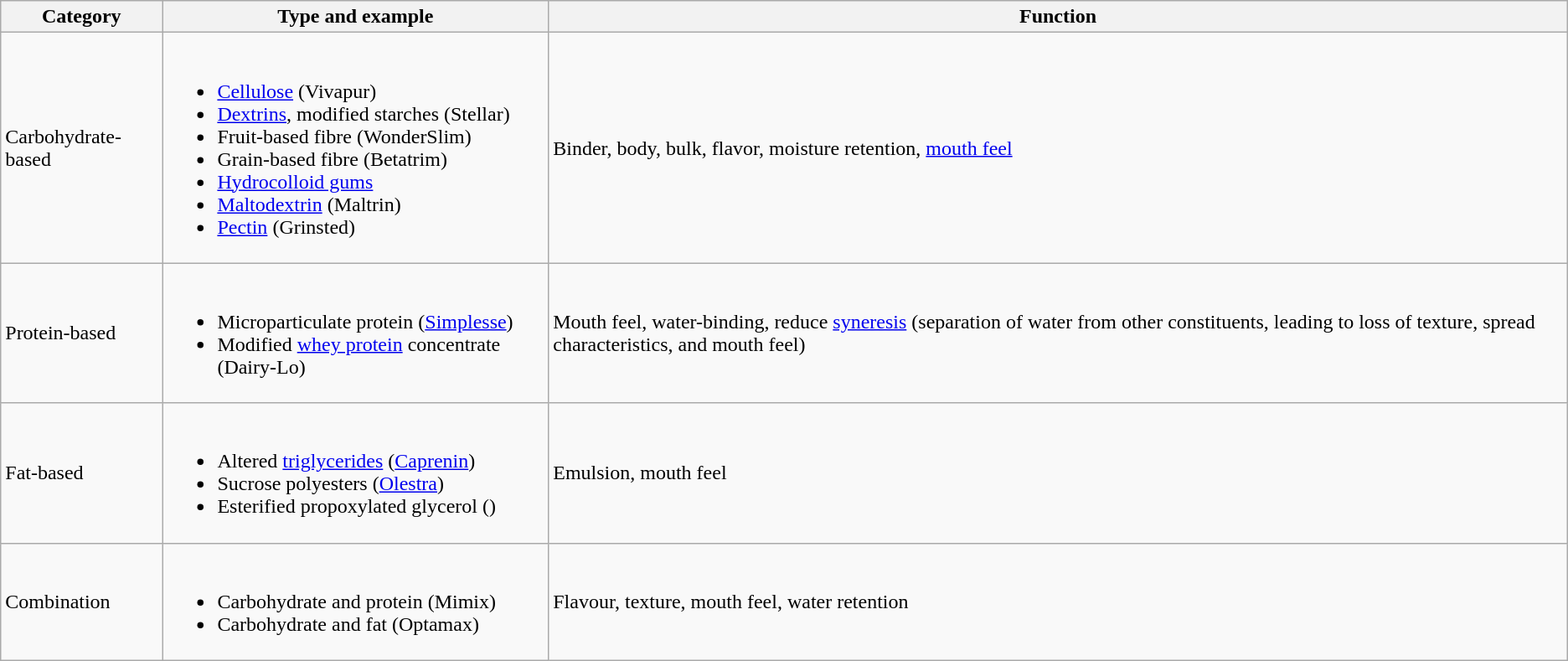<table class="wikitable">
<tr>
<th>Category</th>
<th>Type and example</th>
<th>Function</th>
</tr>
<tr>
<td>Carbohydrate-based</td>
<td><br><ul><li><a href='#'>Cellulose</a> (Vivapur)</li><li><a href='#'>Dextrins</a>, modified starches (Stellar)</li><li>Fruit-based fibre (WonderSlim)</li><li>Grain-based fibre (Betatrim)</li><li><a href='#'>Hydrocolloid gums</a></li><li><a href='#'>Maltodextrin</a> (Maltrin)</li><li><a href='#'>Pectin</a> (Grinsted)</li></ul></td>
<td>Binder, body, bulk, flavor, moisture retention, <a href='#'>mouth feel</a></td>
</tr>
<tr>
<td>Protein-based</td>
<td><br><ul><li>Microparticulate protein (<a href='#'>Simplesse</a>)</li><li>Modified <a href='#'>whey protein</a> concentrate (Dairy-Lo)</li></ul></td>
<td>Mouth feel, water-binding, reduce <a href='#'>syneresis</a> (separation of water from other constituents, leading to loss of texture, spread characteristics, and mouth feel)</td>
</tr>
<tr>
<td>Fat-based</td>
<td><br><ul><li>Altered <a href='#'>triglycerides</a> (<a href='#'>Caprenin</a>)</li><li>Sucrose polyesters (<a href='#'>Olestra</a>)</li><li>Esterified propoxylated glycerol ()</li></ul></td>
<td>Emulsion, mouth feel</td>
</tr>
<tr>
<td>Combination</td>
<td><br><ul><li>Carbohydrate and protein (Mimix)</li><li>Carbohydrate and fat (Optamax)</li></ul></td>
<td>Flavour, texture, mouth feel, water retention</td>
</tr>
</table>
